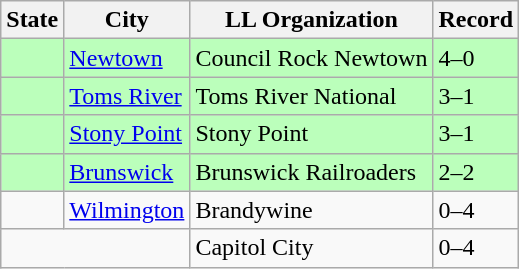<table class="wikitable">
<tr>
<th>State</th>
<th>City</th>
<th>LL Organization</th>
<th>Record</th>
</tr>
<tr bgcolor=#bbffbb>
<td><strong></strong></td>
<td><a href='#'>Newtown</a></td>
<td>Council Rock Newtown</td>
<td>4–0</td>
</tr>
<tr bgcolor=#bbffbb>
<td><strong></strong></td>
<td><a href='#'>Toms River</a></td>
<td>Toms River National</td>
<td>3–1</td>
</tr>
<tr bgcolor=#bbffbb>
<td><strong></strong></td>
<td><a href='#'>Stony Point</a></td>
<td>Stony Point</td>
<td>3–1</td>
</tr>
<tr bgcolor=#bbffbb>
<td><strong></strong></td>
<td><a href='#'>Brunswick</a></td>
<td>Brunswick Railroaders</td>
<td>2–2</td>
</tr>
<tr>
<td><strong></strong></td>
<td><a href='#'>Wilmington</a></td>
<td>Brandywine</td>
<td>0–4</td>
</tr>
<tr>
<td colspan="2"><strong></strong></td>
<td>Capitol City</td>
<td>0–4</td>
</tr>
</table>
